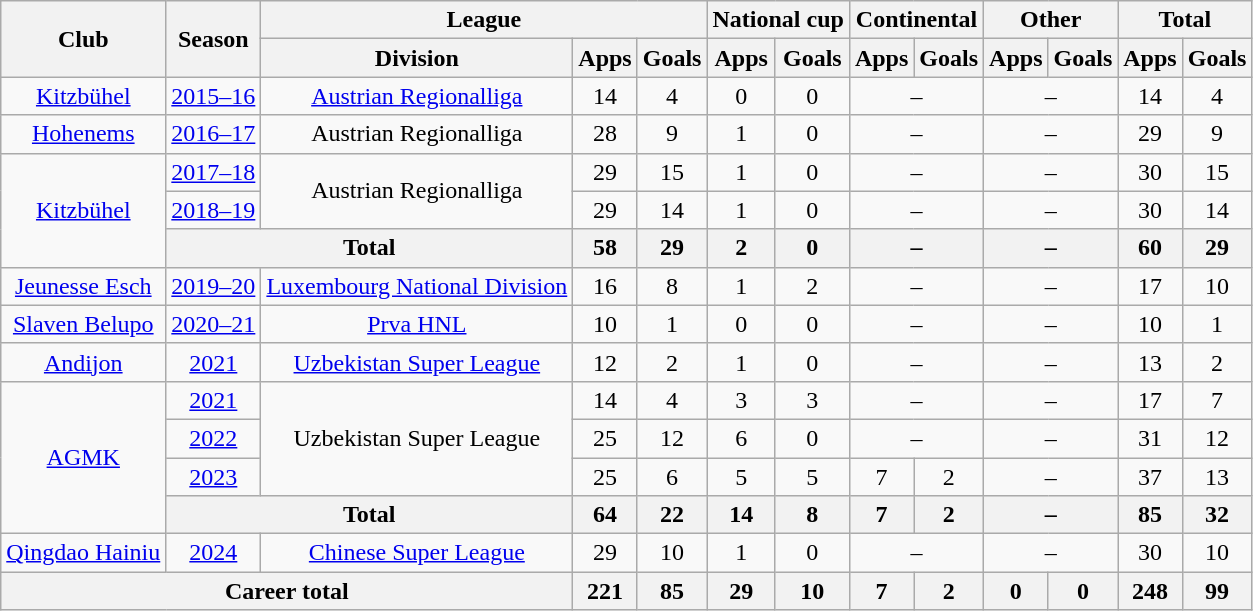<table class="wikitable" style="text-align:center">
<tr>
<th rowspan="2">Club</th>
<th rowspan="2">Season</th>
<th colspan="3">League</th>
<th colspan="2">National cup</th>
<th colspan="2">Continental</th>
<th colspan="2">Other</th>
<th colspan="2">Total</th>
</tr>
<tr>
<th>Division</th>
<th>Apps</th>
<th>Goals</th>
<th>Apps</th>
<th>Goals</th>
<th>Apps</th>
<th>Goals</th>
<th>Apps</th>
<th>Goals</th>
<th>Apps</th>
<th>Goals</th>
</tr>
<tr>
<td><a href='#'>Kitzbühel</a></td>
<td><a href='#'>2015–16</a></td>
<td><a href='#'>Austrian Regionalliga</a></td>
<td>14</td>
<td>4</td>
<td>0</td>
<td>0</td>
<td colspan="2">–</td>
<td colspan="2">–</td>
<td>14</td>
<td>4</td>
</tr>
<tr>
<td><a href='#'>Hohenems</a></td>
<td><a href='#'>2016–17</a></td>
<td>Austrian Regionalliga</td>
<td>28</td>
<td>9</td>
<td>1</td>
<td>0</td>
<td colspan="2">–</td>
<td colspan="2">–</td>
<td>29</td>
<td>9</td>
</tr>
<tr>
<td rowspan="3"><a href='#'>Kitzbühel</a></td>
<td><a href='#'>2017–18</a></td>
<td rowspan="2">Austrian Regionalliga</td>
<td>29</td>
<td>15</td>
<td>1</td>
<td>0</td>
<td colspan="2">–</td>
<td colspan="2">–</td>
<td>30</td>
<td>15</td>
</tr>
<tr>
<td><a href='#'>2018–19</a></td>
<td>29</td>
<td>14</td>
<td>1</td>
<td>0</td>
<td colspan="2">–</td>
<td colspan="2">–</td>
<td>30</td>
<td>14</td>
</tr>
<tr>
<th colspan="2">Total</th>
<th>58</th>
<th>29</th>
<th>2</th>
<th>0</th>
<th colspan="2">–</th>
<th colspan="2">–</th>
<th>60</th>
<th>29</th>
</tr>
<tr>
<td><a href='#'>Jeunesse Esch</a></td>
<td><a href='#'>2019–20</a></td>
<td><a href='#'>Luxembourg National Division</a></td>
<td>16</td>
<td>8</td>
<td>1</td>
<td>2</td>
<td colspan="2">–</td>
<td colspan="2">–</td>
<td>17</td>
<td>10</td>
</tr>
<tr>
<td><a href='#'>Slaven Belupo</a></td>
<td><a href='#'>2020–21</a></td>
<td><a href='#'>Prva HNL</a></td>
<td>10</td>
<td>1</td>
<td>0</td>
<td>0</td>
<td colspan="2">–</td>
<td colspan="2">–</td>
<td>10</td>
<td>1</td>
</tr>
<tr>
<td><a href='#'>Andijon</a></td>
<td><a href='#'>2021</a></td>
<td><a href='#'>Uzbekistan Super League</a></td>
<td>12</td>
<td>2</td>
<td>1</td>
<td>0</td>
<td colspan="2">–</td>
<td colspan="2">–</td>
<td>13</td>
<td>2</td>
</tr>
<tr>
<td rowspan="4"><a href='#'>AGMK</a></td>
<td><a href='#'>2021</a></td>
<td rowspan="3">Uzbekistan Super League</td>
<td>14</td>
<td>4</td>
<td>3</td>
<td>3</td>
<td colspan="2">–</td>
<td colspan="2">–</td>
<td>17</td>
<td>7</td>
</tr>
<tr>
<td><a href='#'>2022</a></td>
<td>25</td>
<td>12</td>
<td>6</td>
<td>0</td>
<td colspan="2">–</td>
<td colspan="2">–</td>
<td>31</td>
<td>12</td>
</tr>
<tr>
<td><a href='#'>2023</a></td>
<td>25</td>
<td>6</td>
<td>5</td>
<td>5</td>
<td>7</td>
<td>2</td>
<td colspan="2">–</td>
<td>37</td>
<td>13</td>
</tr>
<tr>
<th colspan="2">Total</th>
<th>64</th>
<th>22</th>
<th>14</th>
<th>8</th>
<th>7</th>
<th>2</th>
<th colspan="2">–</th>
<th>85</th>
<th>32</th>
</tr>
<tr>
<td><a href='#'>Qingdao Hainiu</a></td>
<td><a href='#'>2024</a></td>
<td><a href='#'>Chinese Super League</a></td>
<td>29</td>
<td>10</td>
<td>1</td>
<td>0</td>
<td colspan="2">–</td>
<td colspan="2">–</td>
<td>30</td>
<td>10</td>
</tr>
<tr>
<th colspan="3">Career total</th>
<th>221</th>
<th>85</th>
<th>29</th>
<th>10</th>
<th>7</th>
<th>2</th>
<th>0</th>
<th>0</th>
<th>248</th>
<th>99</th>
</tr>
</table>
